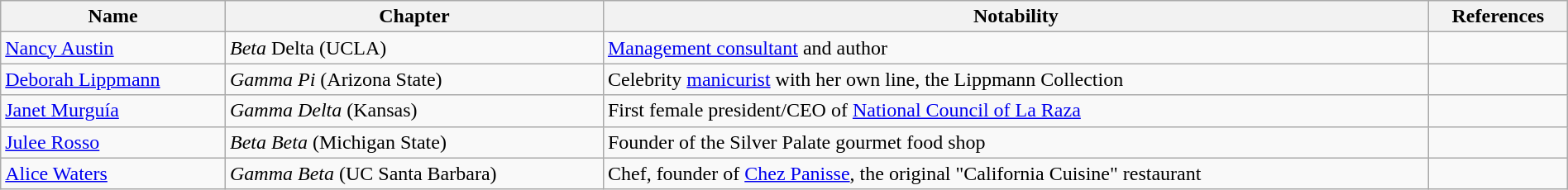<table class="wikitable sortable" style="width:100%;">
<tr>
<th>Name</th>
<th>Chapter</th>
<th>Notability</th>
<th>References</th>
</tr>
<tr>
<td><a href='#'>Nancy Austin</a></td>
<td><em>Beta</em> Delta (UCLA)</td>
<td><a href='#'>Management consultant</a> and author</td>
<td></td>
</tr>
<tr>
<td><a href='#'>Deborah Lippmann</a></td>
<td><em>Gamma Pi</em> (Arizona State)</td>
<td>Celebrity <a href='#'>manicurist</a> with her own line, the Lippmann Collection</td>
<td></td>
</tr>
<tr>
<td><a href='#'>Janet Murguía</a></td>
<td><em>Gamma Delta</em> (Kansas)</td>
<td>First female president/CEO of <a href='#'>National Council of La Raza</a></td>
<td></td>
</tr>
<tr>
<td><a href='#'>Julee Rosso</a></td>
<td><em>Beta Beta</em> (Michigan State)</td>
<td>Founder of the Silver Palate gourmet food shop</td>
<td></td>
</tr>
<tr>
<td><a href='#'>Alice Waters</a></td>
<td><em>Gamma Beta</em> (UC Santa Barbara)</td>
<td>Chef, founder of <a href='#'>Chez Panisse</a>, the original "California Cuisine" restaurant</td>
<td></td>
</tr>
</table>
